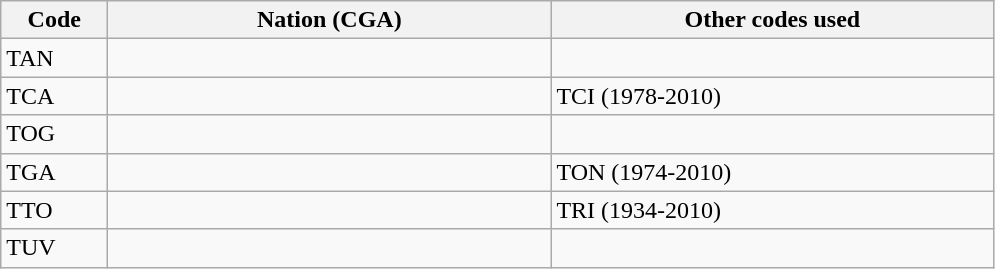<table class="wikitable">
<tr>
<th style="width:4em">Code</th>
<th style="width:18em">Nation (CGA)</th>
<th style="width:18em">Other codes used</th>
</tr>
<tr>
<td>TAN</td>
<td></td>
<td></td>
</tr>
<tr>
<td>TCA</td>
<td></td>
<td>TCI (1978-2010)</td>
</tr>
<tr>
<td>TOG</td>
<td></td>
<td></td>
</tr>
<tr>
<td>TGA</td>
<td></td>
<td>TON (1974-2010)</td>
</tr>
<tr>
<td>TTO</td>
<td></td>
<td>TRI (1934-2010)</td>
</tr>
<tr>
<td>TUV</td>
<td></td>
<td></td>
</tr>
</table>
